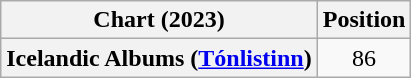<table class="wikitable plainrowheaders" style="text-align:center;">
<tr>
<th scope="col">Chart (2023)</th>
<th scope="col">Position</th>
</tr>
<tr>
<th scope="row">Icelandic Albums (<a href='#'>Tónlistinn</a>)</th>
<td>86</td>
</tr>
</table>
